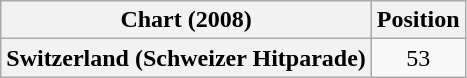<table class="wikitable plainrowheaders" style="text-align:center">
<tr>
<th scope="col">Chart (2008)</th>
<th scope="col">Position</th>
</tr>
<tr>
<th scope="row">Switzerland (Schweizer Hitparade)</th>
<td>53</td>
</tr>
</table>
